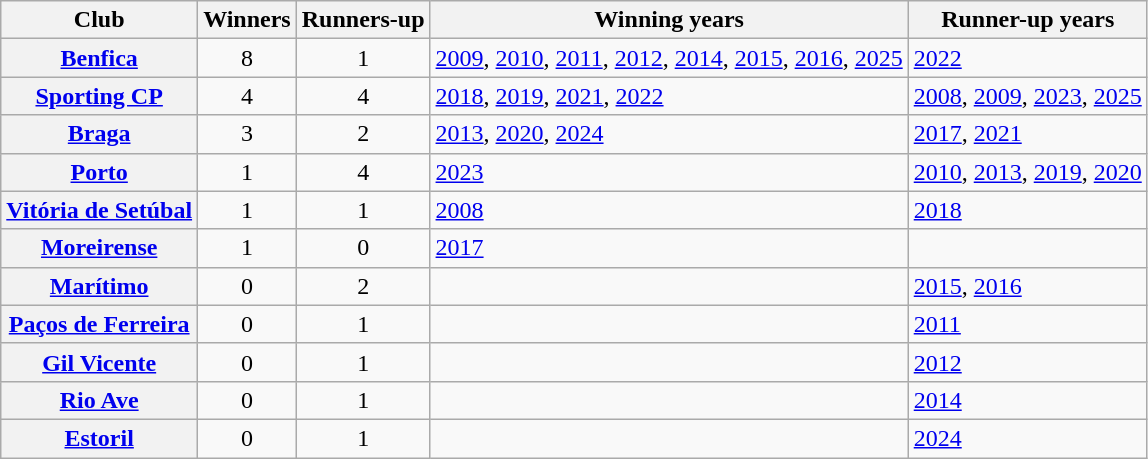<table class="wikitable plainrowheaders sortable">
<tr>
<th scope=col>Club</th>
<th scope=col>Winners</th>
<th scope=col>Runners-up</th>
<th scope=col class="unsortable">Winning years</th>
<th scope=col class="unsortable">Runner-up years</th>
</tr>
<tr>
<th scope=row><a href='#'>Benfica</a></th>
<td align=center>8</td>
<td align=center>1</td>
<td valign=top><a href='#'>2009</a>, <a href='#'>2010</a>, <a href='#'>2011</a>, <a href='#'>2012</a>, <a href='#'>2014</a>, <a href='#'>2015</a>, <a href='#'>2016</a>, <a href='#'>2025</a></td>
<td><a href='#'>2022</a></td>
</tr>
<tr>
<th scope=row><a href='#'>Sporting CP</a></th>
<td align=center>4</td>
<td align=center>4</td>
<td valign=top><a href='#'>2018</a>, <a href='#'>2019</a>, <a href='#'>2021</a>, <a href='#'>2022</a></td>
<td><a href='#'>2008</a>, <a href='#'>2009</a>, <a href='#'>2023</a>, <a href='#'>2025</a></td>
</tr>
<tr>
<th scope=row><a href='#'>Braga</a></th>
<td align=center>3</td>
<td align=center>2</td>
<td><a href='#'>2013</a>, <a href='#'>2020</a>, <a href='#'>2024</a></td>
<td><a href='#'>2017</a>, <a href='#'>2021</a></td>
</tr>
<tr>
<th scope=row><a href='#'>Porto</a></th>
<td align=center>1</td>
<td align=center>4</td>
<td><a href='#'>2023</a></td>
<td><a href='#'>2010</a>, <a href='#'>2013</a>, <a href='#'>2019</a>, <a href='#'>2020</a></td>
</tr>
<tr>
<th scope=row><a href='#'>Vitória de Setúbal</a></th>
<td align=center>1</td>
<td align=center>1</td>
<td><a href='#'>2008</a></td>
<td><a href='#'>2018</a></td>
</tr>
<tr>
<th scope=row><a href='#'>Moreirense</a></th>
<td align=center>1</td>
<td align=center>0</td>
<td><a href='#'>2017</a></td>
<td align=center></td>
</tr>
<tr>
<th scope=row><a href='#'>Marítimo</a></th>
<td align=center>0</td>
<td align=center>2</td>
<td align=center></td>
<td><a href='#'>2015</a>, <a href='#'>2016</a></td>
</tr>
<tr>
<th scope=row><a href='#'>Paços de Ferreira</a></th>
<td align=center>0</td>
<td align=center>1</td>
<td align=center></td>
<td><a href='#'>2011</a></td>
</tr>
<tr>
<th scope=row><a href='#'>Gil Vicente</a></th>
<td align=center>0</td>
<td align=center>1</td>
<td align=center></td>
<td><a href='#'>2012</a></td>
</tr>
<tr>
<th scope=row><a href='#'>Rio Ave</a></th>
<td align=center>0</td>
<td align=center>1</td>
<td align=center></td>
<td><a href='#'>2014</a></td>
</tr>
<tr>
<th scope=row><a href='#'>Estoril</a></th>
<td align=center>0</td>
<td align=center>1</td>
<td align=center></td>
<td><a href='#'>2024</a></td>
</tr>
</table>
